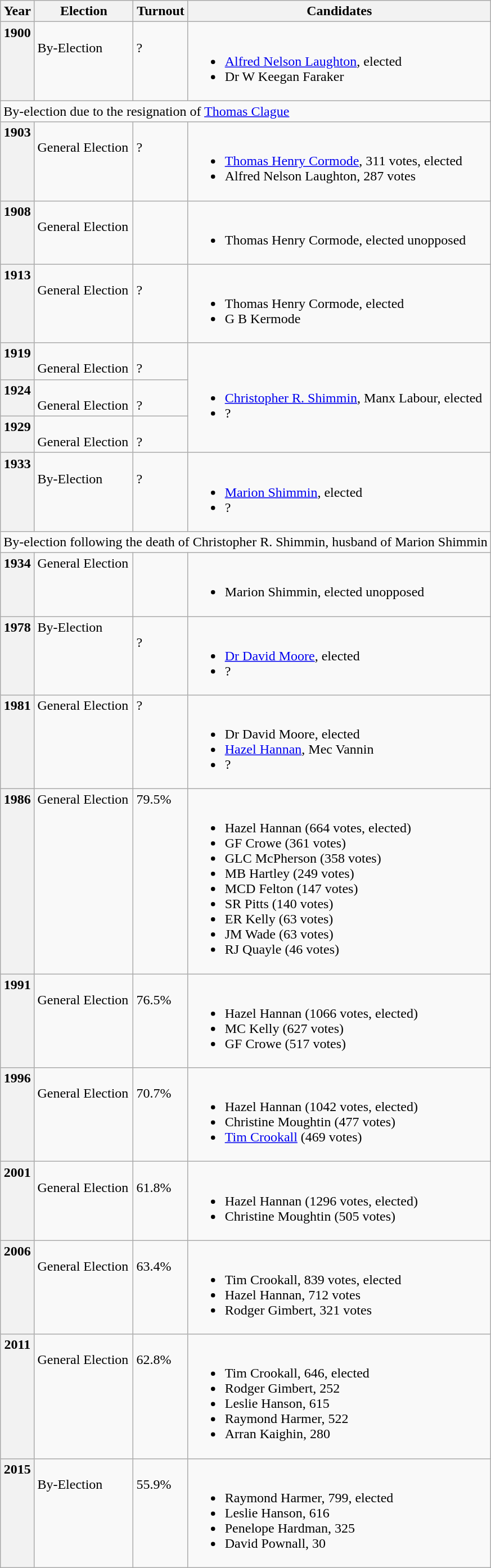<table class="wikitable">
<tr>
<th>Year</th>
<th>Election</th>
<th>Turnout</th>
<th>Candidates</th>
</tr>
<tr valign="top">
<th>1900</th>
<td><br>By-Election</td>
<td><br>?</td>
<td><br><ul><li><a href='#'>Alfred Nelson Laughton</a>, elected</li><li>Dr W Keegan Faraker</li></ul></td>
</tr>
<tr>
<td colspan="4">By-election due to the resignation of <a href='#'>Thomas Clague</a></td>
</tr>
<tr valign="top">
<th>1903</th>
<td><br>General Election</td>
<td><br>?</td>
<td><br><ul><li><a href='#'>Thomas Henry Cormode</a>, 311 votes, elected</li><li>Alfred Nelson Laughton, 287 votes</li></ul></td>
</tr>
<tr valign="top">
<th>1908</th>
<td><br>General Election</td>
<td></td>
<td><br><ul><li>Thomas Henry Cormode, elected unopposed</li></ul></td>
</tr>
<tr valign="top">
<th>1913</th>
<td><br>General Election</td>
<td><br>?</td>
<td><br><ul><li>Thomas Henry Cormode, elected</li><li>G B Kermode</li></ul></td>
</tr>
<tr valign="top">
<th>1919</th>
<td><br>General Election</td>
<td><br>?</td>
<td rowspan="3" valign="middle"><br><ul><li><a href='#'>Christopher R. Shimmin</a>, Manx Labour, elected</li><li>?</li></ul></td>
</tr>
<tr valign="top">
<th>1924</th>
<td><br>General Election</td>
<td><br>?</td>
</tr>
<tr valign="top">
<th>1929</th>
<td><br>General Election</td>
<td><br>?</td>
</tr>
<tr valign="top">
<th>1933</th>
<td><br>By-Election</td>
<td><br>?</td>
<td><br><ul><li><a href='#'>Marion Shimmin</a>, elected</li><li>?</li></ul></td>
</tr>
<tr>
<td colspan="4">By-election following the death of Christopher R. Shimmin, husband of Marion Shimmin</td>
</tr>
<tr valign="top">
<th>1934</th>
<td>General Election</td>
<td></td>
<td><br><ul><li>Marion Shimmin, elected unopposed</li></ul></td>
</tr>
<tr valign="top">
<th>1978</th>
<td>By-Election</td>
<td><br>?</td>
<td><br><ul><li><a href='#'>Dr David Moore</a>, elected</li><li>?</li></ul></td>
</tr>
<tr valign="top">
<th>1981</th>
<td>General Election</td>
<td>?</td>
<td><br><ul><li>Dr David Moore, elected</li><li><a href='#'>Hazel Hannan</a>, Mec Vannin</li><li>?</li></ul></td>
</tr>
<tr valign="top">
<th>1986</th>
<td>General Election</td>
<td>79.5%</td>
<td><br><ul><li>Hazel Hannan (664 votes, elected)</li><li>GF Crowe (361 votes)</li><li>GLC McPherson (358 votes)</li><li>MB Hartley (249 votes)</li><li>MCD Felton (147 votes)</li><li>SR Pitts (140 votes)</li><li>ER Kelly (63 votes)</li><li>JM Wade (63 votes)</li><li>RJ Quayle (46 votes)</li></ul></td>
</tr>
<tr valign="top">
<th>1991</th>
<td><br>General Election</td>
<td><br>76.5%</td>
<td><br><ul><li>Hazel Hannan (1066 votes, elected)</li><li>MC Kelly (627 votes)</li><li>GF Crowe (517 votes)</li></ul></td>
</tr>
<tr valign="top">
<th>1996</th>
<td><br>General Election</td>
<td><br>70.7%</td>
<td><br><ul><li>Hazel Hannan (1042 votes, elected)</li><li>Christine Moughtin (477 votes)</li><li><a href='#'>Tim Crookall</a> (469 votes)</li></ul></td>
</tr>
<tr valign="top">
<th>2001</th>
<td><br>General Election</td>
<td><br>61.8%</td>
<td><br><ul><li>Hazel Hannan (1296 votes, elected)</li><li>Christine Moughtin (505 votes)</li></ul></td>
</tr>
<tr valign="top">
<th>2006</th>
<td><br>General Election</td>
<td><br>63.4%</td>
<td><br><ul><li>Tim Crookall, 839 votes, elected</li><li>Hazel Hannan, 712 votes</li><li>Rodger Gimbert, 321 votes</li></ul></td>
</tr>
<tr valign="top">
<th>2011</th>
<td><br>General Election</td>
<td><br>62.8%</td>
<td><br><ul><li>Tim Crookall, 646, elected</li><li>Rodger Gimbert, 252</li><li>Leslie Hanson, 615</li><li>Raymond Harmer, 522</li><li>Arran Kaighin, 280</li></ul></td>
</tr>
<tr valign="top">
<th>2015</th>
<td><br>By-Election</td>
<td><br>55.9%</td>
<td><br><ul><li>Raymond Harmer, 799, elected</li><li>Leslie Hanson, 616</li><li>Penelope Hardman, 325</li><li>David Pownall, 30</li></ul></td>
</tr>
</table>
